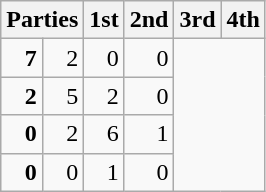<table class="wikitable" style="text-align:right;">
<tr>
<th colspan=2 style="text-align:left;">Parties</th>
<th>1st</th>
<th>2nd</th>
<th>3rd</th>
<th>4th</th>
</tr>
<tr>
<td><strong>7</strong></td>
<td>2</td>
<td>0</td>
<td>0</td>
</tr>
<tr>
<td><strong>2</strong></td>
<td>5</td>
<td>2</td>
<td>0</td>
</tr>
<tr>
<td><strong>0</strong></td>
<td>2</td>
<td>6</td>
<td>1</td>
</tr>
<tr>
<td><strong>0</strong></td>
<td>0</td>
<td>1</td>
<td>0</td>
</tr>
</table>
